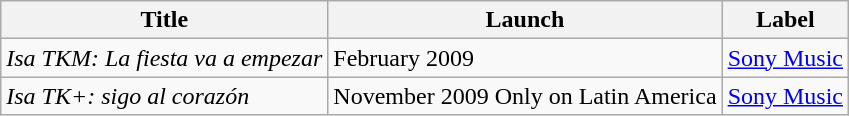<table class="wikitable">
<tr>
<th><strong>Title</strong></th>
<th><strong>Launch</strong></th>
<th><strong>Label</strong></th>
</tr>
<tr>
<td><em>Isa TKM: La fiesta va a empezar</em></td>
<td>February 2009</td>
<td><a href='#'>Sony Music</a></td>
</tr>
<tr>
<td><em>Isa TK+: sigo al corazón</em></td>
<td>November 2009 Only on Latin America</td>
<td><a href='#'>Sony Music</a></td>
</tr>
</table>
